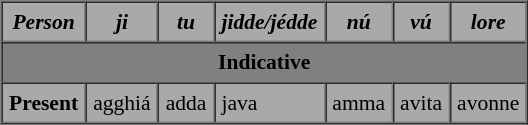<table border="1" cellpadding="4" cellspacing="0" style="background: darkgray; font-size: 90%;">
<tr>
<th><em>Person</em></th>
<th><em>ji</em></th>
<th><em>tu</em></th>
<th><em>jidde/jédde</em></th>
<th><em>nú</em></th>
<th><em>vú</em></th>
<th><em>lore</em></th>
</tr>
<tr>
<th style="background:gray" colspan="7">Indicative</th>
</tr>
<tr>
<td><strong>Present</strong></td>
<td>agghiá</td>
<td>adda</td>
<td>java</td>
<td>amma</td>
<td>avita</td>
<td>avonne</td>
</tr>
<tr>
</tr>
</table>
